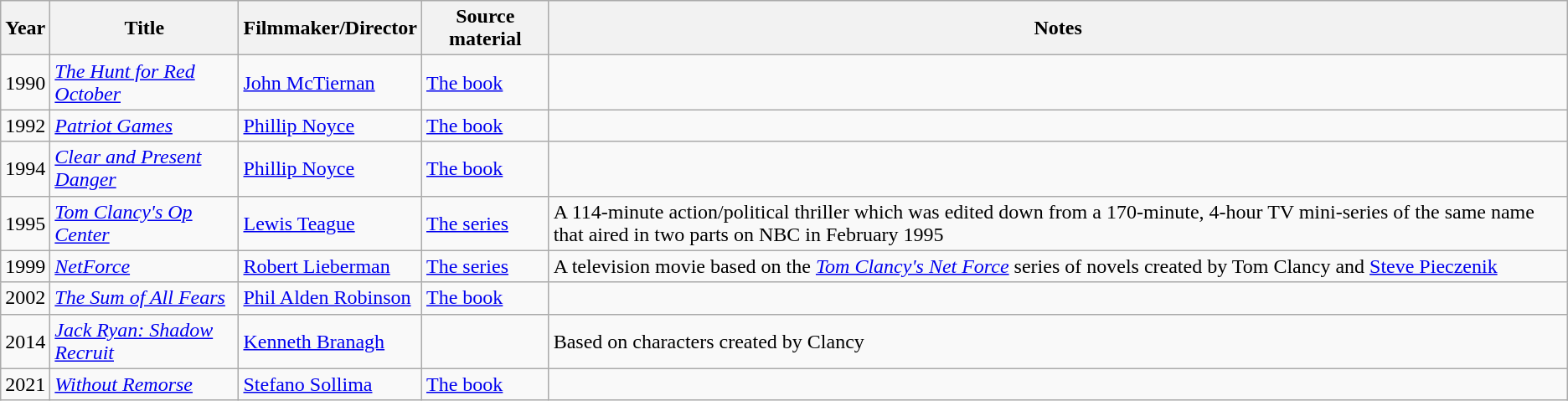<table class="wikitable"po>
<tr>
<th>Year</th>
<th>Title</th>
<th>Filmmaker/Director</th>
<th>Source material</th>
<th>Notes</th>
</tr>
<tr>
<td>1990</td>
<td><em><a href='#'>The Hunt for Red October</a></em></td>
<td><a href='#'>John McTiernan</a></td>
<td><a href='#'>The book</a></td>
<td></td>
</tr>
<tr>
<td>1992</td>
<td><em><a href='#'>Patriot Games</a></em></td>
<td><a href='#'>Phillip Noyce</a></td>
<td><a href='#'>The book</a></td>
<td></td>
</tr>
<tr>
<td>1994</td>
<td><em><a href='#'>Clear and Present Danger</a></em></td>
<td><a href='#'>Phillip Noyce</a></td>
<td><a href='#'>The book</a></td>
<td></td>
</tr>
<tr>
<td>1995</td>
<td><em><a href='#'>Tom Clancy's Op Center</a></em></td>
<td><a href='#'>Lewis Teague</a></td>
<td><a href='#'>The series</a></td>
<td>A 114-minute action/political thriller which was edited down from a 170-minute, 4-hour TV mini-series of the same name that aired in two parts on NBC in February 1995</td>
</tr>
<tr>
<td>1999</td>
<td><em><a href='#'>NetForce</a></em></td>
<td><a href='#'>Robert Lieberman</a></td>
<td><a href='#'>The series</a></td>
<td>A television movie based on the <em><a href='#'>Tom Clancy's Net Force</a></em> series of novels created by Tom Clancy and <a href='#'>Steve Pieczenik</a></td>
</tr>
<tr>
<td>2002</td>
<td><em><a href='#'>The Sum of All Fears</a></em></td>
<td><a href='#'>Phil Alden Robinson</a></td>
<td><a href='#'>The book</a></td>
<td></td>
</tr>
<tr>
<td>2014</td>
<td><em><a href='#'>Jack Ryan: Shadow Recruit</a></em></td>
<td><a href='#'>Kenneth Branagh</a></td>
<td></td>
<td>Based on characters created by Clancy</td>
</tr>
<tr>
<td>2021</td>
<td><em><a href='#'>Without Remorse</a></em></td>
<td><a href='#'>Stefano Sollima</a></td>
<td><a href='#'>The book</a></td>
<td></td>
</tr>
</table>
